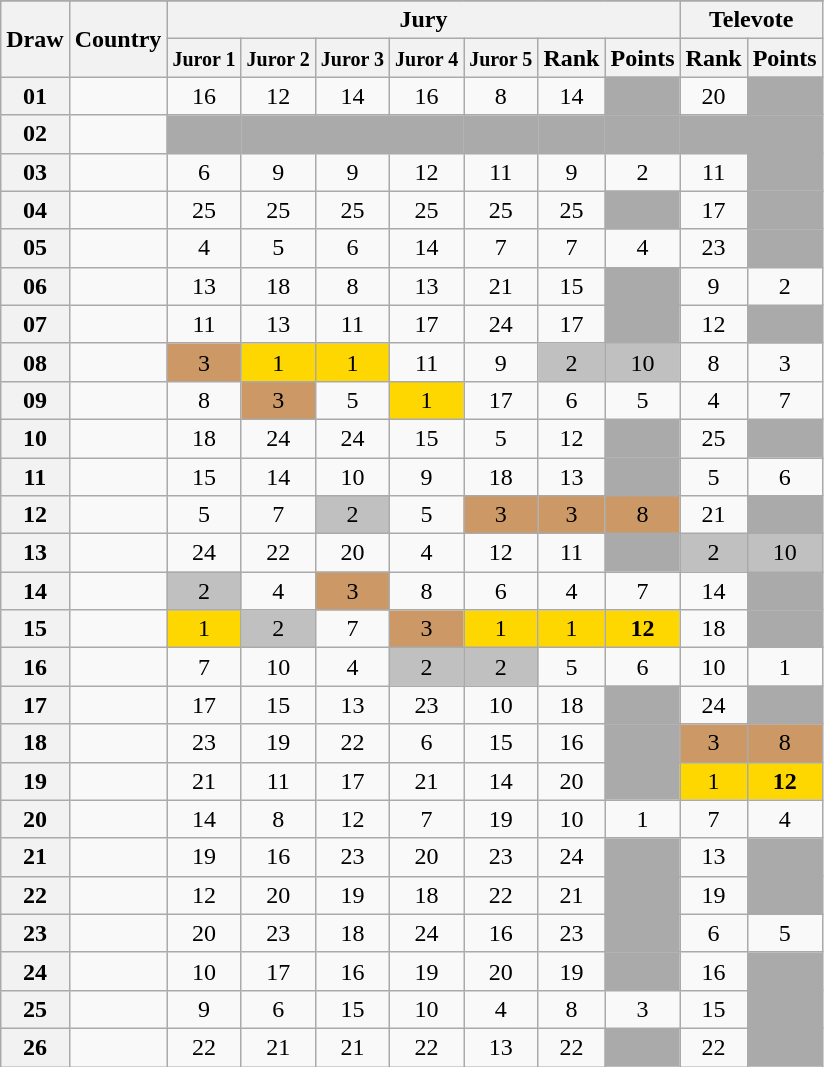<table class="sortable wikitable collapsible plainrowheaders" style="text-align:center;">
<tr>
</tr>
<tr>
<th scope="col" rowspan="2">Draw</th>
<th scope="col" rowspan="2">Country</th>
<th scope="col" colspan="7">Jury</th>
<th scope="col" colspan="2">Televote</th>
</tr>
<tr>
<th scope="col"><small>Juror 1</small></th>
<th scope="col"><small>Juror 2</small></th>
<th scope="col"><small>Juror 3</small></th>
<th scope="col"><small>Juror 4</small></th>
<th scope="col"><small>Juror 5</small></th>
<th scope="col">Rank</th>
<th scope="col">Points</th>
<th scope="col">Rank</th>
<th scope="col">Points</th>
</tr>
<tr>
<th scope="row" style="text-align:center;">01</th>
<td style="text-align:left;"></td>
<td>16</td>
<td>12</td>
<td>14</td>
<td>16</td>
<td>8</td>
<td>14</td>
<td style="background:#AAAAAA;"></td>
<td>20</td>
<td style="background:#AAAAAA;"></td>
</tr>
<tr class=sortbottom>
<th scope="row" style="text-align:center;">02</th>
<td style="text-align:left;"></td>
<td style="background:#AAAAAA;"></td>
<td style="background:#AAAAAA;"></td>
<td style="background:#AAAAAA;"></td>
<td style="background:#AAAAAA;"></td>
<td style="background:#AAAAAA;"></td>
<td style="background:#AAAAAA;"></td>
<td style="background:#AAAAAA;"></td>
<td style="background:#AAAAAA;"></td>
<td style="background:#AAAAAA;"></td>
</tr>
<tr>
<th scope="row" style="text-align:center;">03</th>
<td style="text-align:left;"></td>
<td>6</td>
<td>9</td>
<td>9</td>
<td>12</td>
<td>11</td>
<td>9</td>
<td>2</td>
<td>11</td>
<td style="background:#AAAAAA;"></td>
</tr>
<tr>
<th scope="row" style="text-align:center;">04</th>
<td style="text-align:left;"></td>
<td>25</td>
<td>25</td>
<td>25</td>
<td>25</td>
<td>25</td>
<td>25</td>
<td style="background:#AAAAAA;"></td>
<td>17</td>
<td style="background:#AAAAAA;"></td>
</tr>
<tr>
<th scope="row" style="text-align:center;">05</th>
<td style="text-align:left;"></td>
<td>4</td>
<td>5</td>
<td>6</td>
<td>14</td>
<td>7</td>
<td>7</td>
<td>4</td>
<td>23</td>
<td style="background:#AAAAAA;"></td>
</tr>
<tr>
<th scope="row" style="text-align:center;">06</th>
<td style="text-align:left;"></td>
<td>13</td>
<td>18</td>
<td>8</td>
<td>13</td>
<td>21</td>
<td>15</td>
<td style="background:#AAAAAA;"></td>
<td>9</td>
<td>2</td>
</tr>
<tr>
<th scope="row" style="text-align:center;">07</th>
<td style="text-align:left;"></td>
<td>11</td>
<td>13</td>
<td>11</td>
<td>17</td>
<td>24</td>
<td>17</td>
<td style="background:#AAAAAA;"></td>
<td>12</td>
<td style="background:#AAAAAA;"></td>
</tr>
<tr>
<th scope="row" style="text-align:center;">08</th>
<td style="text-align:left;"></td>
<td style="background:#CC9966;">3</td>
<td style="background:gold;">1</td>
<td style=background:gold;">1</td>
<td>11</td>
<td>9</td>
<td style="background:silver;">2</td>
<td style="background:silver;">10</td>
<td>8</td>
<td>3</td>
</tr>
<tr>
<th scope="row" style="text-align:center;">09</th>
<td style="text-align:left;"></td>
<td>8</td>
<td style="background:#CC9966;">3</td>
<td>5</td>
<td style="background:gold;">1</td>
<td>17</td>
<td>6</td>
<td>5</td>
<td>4</td>
<td>7</td>
</tr>
<tr>
<th scope="row" style="text-align:center;">10</th>
<td style="text-align:left;"></td>
<td>18</td>
<td>24</td>
<td>24</td>
<td>15</td>
<td>5</td>
<td>12</td>
<td style="background:#AAAAAA;"></td>
<td>25</td>
<td style="background:#AAAAAA;"></td>
</tr>
<tr>
<th scope="row" style="text-align:center;">11</th>
<td style="text-align:left;"></td>
<td>15</td>
<td>14</td>
<td>10</td>
<td>9</td>
<td>18</td>
<td>13</td>
<td style="background:#AAAAAA;"></td>
<td>5</td>
<td>6</td>
</tr>
<tr>
<th scope="row" style="text-align:center;">12</th>
<td style="text-align:left;"></td>
<td>5</td>
<td>7</td>
<td style="background:silver;">2</td>
<td>5</td>
<td style="background:#CC9966;">3</td>
<td style="background:#CC9966;">3</td>
<td style="background:#CC9966;">8</td>
<td>21</td>
<td style="background:#AAAAAA;"></td>
</tr>
<tr>
<th scope="row" style="text-align:center;">13</th>
<td style="text-align:left;"></td>
<td>24</td>
<td>22</td>
<td>20</td>
<td>4</td>
<td>12</td>
<td>11</td>
<td style="background:#AAAAAA;"></td>
<td style="background:silver;">2</td>
<td style="background:silver;">10</td>
</tr>
<tr>
<th scope="row" style="text-align:center;">14</th>
<td style="text-align:left;"></td>
<td style="background:silver;">2</td>
<td>4</td>
<td style="background:#CC9966;">3</td>
<td>8</td>
<td>6</td>
<td>4</td>
<td>7</td>
<td>14</td>
<td style="background:#AAAAAA;"></td>
</tr>
<tr>
<th scope="row" style="text-align:center;">15</th>
<td style="text-align:left;"></td>
<td style="background:gold;">1</td>
<td style="background:silver;">2</td>
<td>7</td>
<td style="background:#CC9966;">3</td>
<td style="background:gold;">1</td>
<td style="background:gold;">1</td>
<td style="background:gold;"><strong>12</strong></td>
<td>18</td>
<td style="background:#AAAAAA;"></td>
</tr>
<tr>
<th scope="row" style="text-align:center;">16</th>
<td style="text-align:left;"></td>
<td>7</td>
<td>10</td>
<td>4</td>
<td style="background:silver;">2</td>
<td style="background:silver;">2</td>
<td>5</td>
<td>6</td>
<td>10</td>
<td>1</td>
</tr>
<tr>
<th scope="row" style="text-align:center;">17</th>
<td style="text-align:left;"></td>
<td>17</td>
<td>15</td>
<td>13</td>
<td>23</td>
<td>10</td>
<td>18</td>
<td style="background:#AAAAAA;"></td>
<td>24</td>
<td style="background:#AAAAAA;"></td>
</tr>
<tr>
<th scope="row" style="text-align:center;">18</th>
<td style="text-align:left;"></td>
<td>23</td>
<td>19</td>
<td>22</td>
<td>6</td>
<td>15</td>
<td>16</td>
<td style="background:#AAAAAA;"></td>
<td style="background:#CC9966;">3</td>
<td style="background:#CC9966;">8</td>
</tr>
<tr>
<th scope="row" style="text-align:center;">19</th>
<td style="text-align:left;"></td>
<td>21</td>
<td>11</td>
<td>17</td>
<td>21</td>
<td>14</td>
<td>20</td>
<td style="background:#AAAAAA;"></td>
<td style="background:gold;">1</td>
<td style="background:gold;"><strong>12</strong></td>
</tr>
<tr>
<th scope="row" style="text-align:center;">20</th>
<td style="text-align:left;"></td>
<td>14</td>
<td>8</td>
<td>12</td>
<td>7</td>
<td>19</td>
<td>10</td>
<td>1</td>
<td>7</td>
<td>4</td>
</tr>
<tr>
<th scope="row" style="text-align:center;">21</th>
<td style="text-align:left;"></td>
<td>19</td>
<td>16</td>
<td>23</td>
<td>20</td>
<td>23</td>
<td>24</td>
<td style="background:#AAAAAA;"></td>
<td>13</td>
<td style="background:#AAAAAA;"></td>
</tr>
<tr>
<th scope="row" style="text-align:center;">22</th>
<td style="text-align:left;"></td>
<td>12</td>
<td>20</td>
<td>19</td>
<td>18</td>
<td>22</td>
<td>21</td>
<td style="background:#AAAAAA;"></td>
<td>19</td>
<td style="background:#AAAAAA;"></td>
</tr>
<tr>
<th scope="row" style="text-align:center;">23</th>
<td style="text-align:left;"></td>
<td>20</td>
<td>23</td>
<td>18</td>
<td>24</td>
<td>16</td>
<td>23</td>
<td style="background:#AAAAAA;"></td>
<td>6</td>
<td>5</td>
</tr>
<tr>
<th scope="row" style="text-align:center;">24</th>
<td style="text-align:left;"></td>
<td>10</td>
<td>17</td>
<td>16</td>
<td>19</td>
<td>20</td>
<td>19</td>
<td style="background:#AAAAAA;"></td>
<td>16</td>
<td style="background:#AAAAAA;"></td>
</tr>
<tr>
<th scope="row" style="text-align:center;">25</th>
<td style="text-align:left;"></td>
<td>9</td>
<td>6</td>
<td>15</td>
<td>10</td>
<td>4</td>
<td>8</td>
<td>3</td>
<td>15</td>
<td style="background:#AAAAAA;"></td>
</tr>
<tr>
<th scope="row" style="text-align:center;">26</th>
<td style="text-align:left;"></td>
<td>22</td>
<td>21</td>
<td>21</td>
<td>22</td>
<td>13</td>
<td>22</td>
<td style="background:#AAAAAA;"></td>
<td>22</td>
<td style="background:#AAAAAA;"></td>
</tr>
</table>
